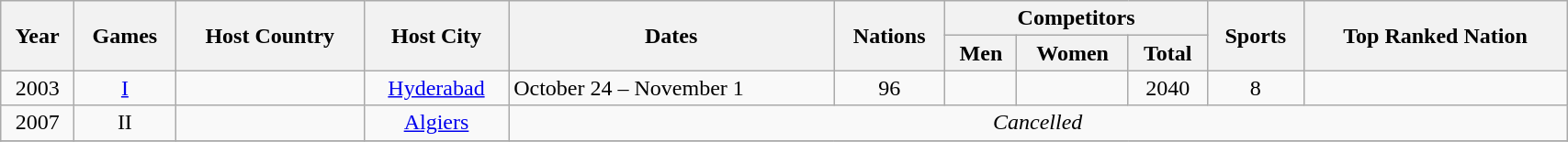<table class="wikitable" style="text-align:center" width="90%">
<tr>
<th rowspan=2>Year</th>
<th rowspan=2>Games</th>
<th rowspan=2>Host Country</th>
<th rowspan=2>Host City</th>
<th rowspan=2>Dates</th>
<th rowspan=2>Nations</th>
<th colspan=3>Competitors</th>
<th rowspan=2>Sports</th>
<th rowspan=2>Top Ranked Nation</th>
</tr>
<tr>
<th>Men</th>
<th>Women</th>
<th>Total</th>
</tr>
<tr>
<td>2003</td>
<td><a href='#'>I</a></td>
<td align=left></td>
<td><a href='#'>Hyderabad</a></td>
<td align=left>October 24 – November 1</td>
<td>96</td>
<td></td>
<td></td>
<td>2040</td>
<td>8</td>
<td align=left></td>
</tr>
<tr>
<td>2007</td>
<td>II</td>
<td align=left></td>
<td><a href='#'>Algiers</a></td>
<td colspan=7><em>Cancelled</em></td>
</tr>
<tr>
</tr>
</table>
